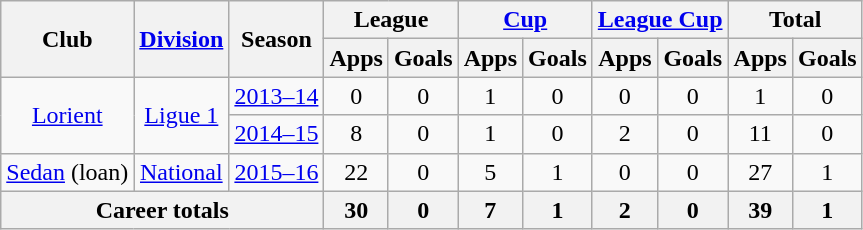<table class="wikitable" style="text-align:center">
<tr>
<th rowspan="2">Club</th>
<th rowspan="2"><a href='#'>Division</a></th>
<th rowspan="2">Season</th>
<th colspan="2">League</th>
<th colspan="2"><a href='#'>Cup</a></th>
<th colspan="2"><a href='#'>League Cup</a></th>
<th colspan="2">Total</th>
</tr>
<tr>
<th>Apps</th>
<th>Goals</th>
<th>Apps</th>
<th>Goals</th>
<th>Apps</th>
<th>Goals</th>
<th>Apps</th>
<th>Goals</th>
</tr>
<tr>
<td rowspan=2><a href='#'>Lorient</a></td>
<td rowspan=2><a href='#'>Ligue 1</a></td>
<td><a href='#'>2013–14</a></td>
<td>0</td>
<td>0</td>
<td>1</td>
<td>0</td>
<td>0</td>
<td>0</td>
<td>1</td>
<td>0</td>
</tr>
<tr>
<td><a href='#'>2014–15</a></td>
<td>8</td>
<td>0</td>
<td>1</td>
<td>0</td>
<td>2</td>
<td>0</td>
<td>11</td>
<td>0</td>
</tr>
<tr>
<td><a href='#'>Sedan</a> (loan)</td>
<td><a href='#'>National</a></td>
<td><a href='#'>2015–16</a></td>
<td>22</td>
<td>0</td>
<td>5</td>
<td>1</td>
<td>0</td>
<td>0</td>
<td>27</td>
<td>1</td>
</tr>
<tr>
<th colspan=3>Career totals</th>
<th>30</th>
<th>0</th>
<th>7</th>
<th>1</th>
<th>2</th>
<th>0</th>
<th>39</th>
<th>1</th>
</tr>
</table>
